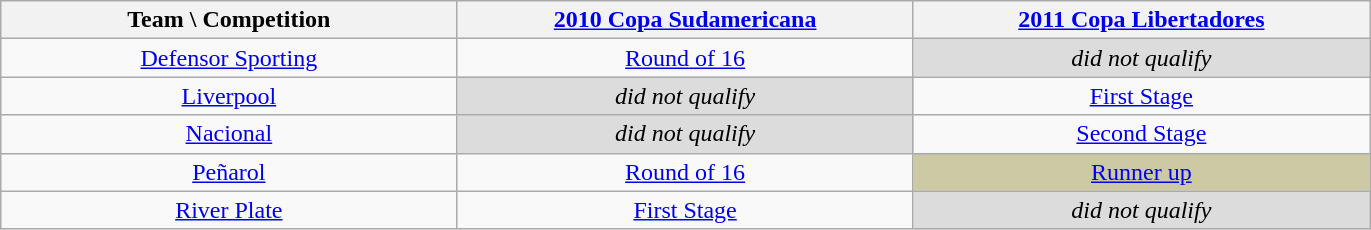<table class="wikitable">
<tr>
<th width=20%>Team \ Competition</th>
<th width=20%><a href='#'>2010 Copa Sudamericana</a></th>
<th width=20%><a href='#'>2011 Copa Libertadores</a></th>
</tr>
<tr align="center">
<td><a href='#'>Defensor Sporting</a></td>
<td><a href='#'>Round of 16</a></td>
<td bgcolor="#DCDCDC"><em>did not qualify</em></td>
</tr>
<tr align="center">
<td><a href='#'>Liverpool</a></td>
<td bgcolor="#DCDCDC"><em>did not qualify</em></td>
<td><a href='#'>First Stage</a></td>
</tr>
<tr align="center">
<td><a href='#'>Nacional</a></td>
<td bgcolor="#DCDCDC"><em>did not qualify</em></td>
<td><a href='#'>Second Stage</a></td>
</tr>
<tr align="center">
<td><a href='#'>Peñarol</a></td>
<td><a href='#'>Round of 16</a></td>
<td bgcolor="#CDC9A5"><a href='#'>Runner up</a></td>
</tr>
<tr align="center">
<td><a href='#'>River Plate</a></td>
<td><a href='#'>First Stage</a></td>
<td bgcolor="#DCDCDC"><em>did not qualify</em></td>
</tr>
</table>
